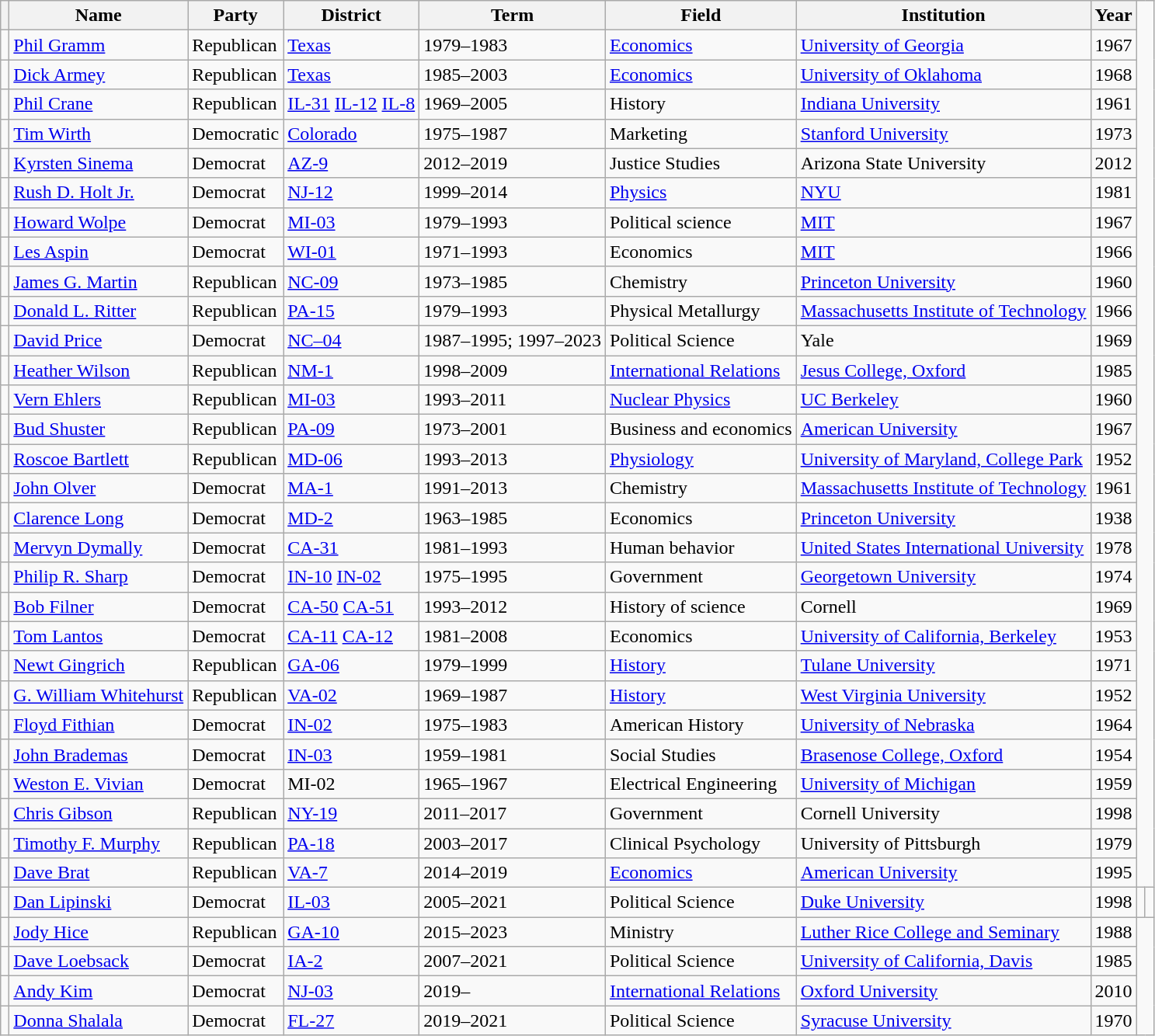<table class="wikitable sortable">
<tr>
<th></th>
<th>Name</th>
<th>Party</th>
<th>District</th>
<th>Term</th>
<th>Field</th>
<th>Institution</th>
<th>Year</th>
</tr>
<tr>
<td></td>
<td><a href='#'>Phil Gramm</a></td>
<td>Republican</td>
<td><a href='#'>Texas</a></td>
<td>1979–1983</td>
<td><a href='#'>Economics</a></td>
<td><a href='#'>University of Georgia</a></td>
<td>1967</td>
</tr>
<tr>
<td></td>
<td><a href='#'>Dick Armey</a></td>
<td>Republican</td>
<td><a href='#'>Texas</a></td>
<td>1985–2003</td>
<td><a href='#'>Economics</a></td>
<td><a href='#'>University of Oklahoma</a></td>
<td>1968</td>
</tr>
<tr>
<td></td>
<td><a href='#'>Phil Crane</a></td>
<td>Republican</td>
<td><a href='#'>IL-31</a> <a href='#'>IL-12</a> <a href='#'>IL-8</a></td>
<td>1969–2005</td>
<td>History</td>
<td><a href='#'>Indiana University</a></td>
<td>1961</td>
</tr>
<tr>
<td></td>
<td><a href='#'>Tim Wirth</a></td>
<td>Democratic</td>
<td><a href='#'>Colorado</a></td>
<td>1975–1987</td>
<td>Marketing</td>
<td><a href='#'>Stanford University</a></td>
<td>1973</td>
</tr>
<tr>
<td></td>
<td><a href='#'>Kyrsten Sinema</a></td>
<td>Democrat</td>
<td><a href='#'>AZ-9</a></td>
<td>2012–2019</td>
<td>Justice Studies</td>
<td>Arizona State University</td>
<td>2012</td>
</tr>
<tr>
<td></td>
<td><a href='#'>Rush D. Holt Jr.</a></td>
<td>Democrat</td>
<td><a href='#'>NJ-12</a></td>
<td>1999–2014</td>
<td><a href='#'>Physics</a></td>
<td><a href='#'>NYU</a></td>
<td>1981</td>
</tr>
<tr>
<td></td>
<td><a href='#'>Howard Wolpe</a></td>
<td>Democrat</td>
<td><a href='#'>MI-03</a></td>
<td>1979–1993</td>
<td>Political science</td>
<td><a href='#'>MIT</a></td>
<td>1967</td>
</tr>
<tr>
<td></td>
<td><a href='#'>Les Aspin</a></td>
<td>Democrat</td>
<td><a href='#'>WI-01</a></td>
<td>1971–1993</td>
<td>Economics</td>
<td><a href='#'>MIT</a></td>
<td>1966</td>
</tr>
<tr>
<td></td>
<td><a href='#'>James G. Martin</a></td>
<td>Republican</td>
<td><a href='#'>NC-09</a></td>
<td>1973–1985</td>
<td>Chemistry</td>
<td><a href='#'>Princeton University</a></td>
<td>1960</td>
</tr>
<tr>
<td></td>
<td><a href='#'>Donald L. Ritter</a></td>
<td>Republican</td>
<td><a href='#'>PA-15</a></td>
<td>1979–1993</td>
<td>Physical Metallurgy</td>
<td><a href='#'>Massachusetts Institute of Technology</a></td>
<td>1966</td>
</tr>
<tr>
<td></td>
<td><a href='#'>David Price</a></td>
<td>Democrat</td>
<td><a href='#'>NC–04</a></td>
<td>1987–1995; 1997–2023</td>
<td>Political Science</td>
<td>Yale</td>
<td>1969</td>
</tr>
<tr>
<td></td>
<td><a href='#'>Heather Wilson</a></td>
<td>Republican</td>
<td><a href='#'>NM-1</a></td>
<td>1998–2009</td>
<td><a href='#'>International Relations</a></td>
<td><a href='#'>Jesus College, Oxford</a></td>
<td>1985</td>
</tr>
<tr>
<td></td>
<td><a href='#'>Vern Ehlers</a></td>
<td>Republican</td>
<td><a href='#'>MI-03</a></td>
<td>1993–2011</td>
<td><a href='#'>Nuclear Physics</a></td>
<td><a href='#'>UC Berkeley</a></td>
<td>1960</td>
</tr>
<tr>
<td></td>
<td><a href='#'>Bud Shuster</a></td>
<td>Republican</td>
<td><a href='#'>PA-09</a></td>
<td>1973–2001</td>
<td>Business and economics</td>
<td><a href='#'>American University</a></td>
<td>1967</td>
</tr>
<tr>
<td></td>
<td><a href='#'>Roscoe Bartlett</a></td>
<td>Republican</td>
<td><a href='#'>MD-06</a></td>
<td>1993–2013</td>
<td><a href='#'>Physiology</a></td>
<td><a href='#'>University of Maryland, College Park</a></td>
<td>1952</td>
</tr>
<tr>
<td></td>
<td><a href='#'>John Olver</a></td>
<td>Democrat</td>
<td><a href='#'>MA-1</a></td>
<td>1991–2013</td>
<td>Chemistry</td>
<td><a href='#'>Massachusetts Institute of Technology</a></td>
<td>1961</td>
</tr>
<tr>
<td></td>
<td><a href='#'>Clarence Long</a></td>
<td>Democrat</td>
<td><a href='#'>MD-2</a></td>
<td>1963–1985</td>
<td>Economics</td>
<td><a href='#'>Princeton University</a></td>
<td>1938</td>
</tr>
<tr>
<td></td>
<td><a href='#'>Mervyn Dymally</a></td>
<td>Democrat</td>
<td><a href='#'>CA-31</a></td>
<td>1981–1993</td>
<td>Human behavior</td>
<td><a href='#'>United States International University</a></td>
<td>1978</td>
</tr>
<tr>
<td></td>
<td><a href='#'>Philip R. Sharp</a></td>
<td>Democrat</td>
<td><a href='#'>IN-10</a> <a href='#'>IN-02</a></td>
<td>1975–1995</td>
<td>Government</td>
<td><a href='#'>Georgetown University</a></td>
<td>1974</td>
</tr>
<tr>
<td></td>
<td><a href='#'>Bob Filner</a></td>
<td>Democrat</td>
<td><a href='#'>CA-50</a> <a href='#'>CA-51</a></td>
<td>1993–2012</td>
<td>History of science</td>
<td>Cornell</td>
<td>1969</td>
</tr>
<tr>
<td></td>
<td><a href='#'>Tom Lantos</a></td>
<td>Democrat</td>
<td><a href='#'>CA-11</a> <a href='#'>CA-12</a></td>
<td>1981–2008</td>
<td>Economics</td>
<td><a href='#'>University of California, Berkeley</a></td>
<td>1953</td>
</tr>
<tr>
<td></td>
<td><a href='#'>Newt Gingrich</a></td>
<td>Republican</td>
<td><a href='#'>GA-06</a></td>
<td>1979–1999</td>
<td><a href='#'>History</a></td>
<td><a href='#'>Tulane University</a></td>
<td>1971</td>
</tr>
<tr>
<td></td>
<td><a href='#'>G. William Whitehurst</a></td>
<td>Republican</td>
<td><a href='#'>VA-02</a></td>
<td>1969–1987</td>
<td><a href='#'>History</a></td>
<td><a href='#'>West Virginia University</a></td>
<td>1952</td>
</tr>
<tr>
<td></td>
<td><a href='#'>Floyd Fithian</a></td>
<td>Democrat</td>
<td><a href='#'>IN-02</a></td>
<td>1975–1983</td>
<td>American History</td>
<td><a href='#'>University of Nebraska</a></td>
<td>1964</td>
</tr>
<tr>
<td></td>
<td><a href='#'>John Brademas</a></td>
<td>Democrat</td>
<td><a href='#'>IN-03</a></td>
<td>1959–1981</td>
<td>Social Studies</td>
<td><a href='#'>Brasenose College, Oxford</a></td>
<td>1954</td>
</tr>
<tr>
<td></td>
<td><a href='#'>Weston E. Vivian</a></td>
<td>Democrat</td>
<td>MI-02</td>
<td>1965–1967</td>
<td>Electrical Engineering</td>
<td><a href='#'>University of Michigan</a></td>
<td>1959</td>
</tr>
<tr>
<td></td>
<td><a href='#'>Chris Gibson</a></td>
<td>Republican</td>
<td><a href='#'>NY-19</a></td>
<td>2011–2017</td>
<td>Government</td>
<td>Cornell University</td>
<td>1998</td>
</tr>
<tr>
<td></td>
<td><a href='#'>Timothy F. Murphy</a></td>
<td>Republican</td>
<td><a href='#'>PA-18</a></td>
<td>2003–2017</td>
<td>Clinical Psychology</td>
<td>University of Pittsburgh</td>
<td>1979</td>
</tr>
<tr>
<td></td>
<td><a href='#'>Dave Brat</a></td>
<td>Republican</td>
<td><a href='#'>VA-7</a></td>
<td>2014–2019</td>
<td><a href='#'>Economics</a></td>
<td><a href='#'>American University</a></td>
<td>1995</td>
</tr>
<tr>
<td></td>
<td><a href='#'>Dan Lipinski</a></td>
<td>Democrat</td>
<td><a href='#'>IL-03</a></td>
<td>2005–2021</td>
<td>Political Science</td>
<td><a href='#'>Duke University</a></td>
<td>1998</td>
<td></td>
<td></td>
</tr>
<tr>
<td></td>
<td><a href='#'>Jody Hice</a></td>
<td>Republican</td>
<td><a href='#'>GA-10</a></td>
<td>2015–2023</td>
<td>Ministry</td>
<td><a href='#'>Luther Rice College and Seminary</a></td>
<td>1988</td>
</tr>
<tr>
<td></td>
<td><a href='#'>Dave Loebsack</a></td>
<td>Democrat</td>
<td><a href='#'>IA-2</a></td>
<td>2007–2021</td>
<td>Political Science</td>
<td><a href='#'>University of California, Davis</a></td>
<td>1985</td>
</tr>
<tr>
<td></td>
<td><a href='#'>Andy Kim</a></td>
<td>Democrat</td>
<td><a href='#'>NJ-03</a></td>
<td>2019–</td>
<td><a href='#'>International Relations</a></td>
<td><a href='#'>Oxford University</a></td>
<td>2010</td>
</tr>
<tr>
<td></td>
<td><a href='#'>Donna Shalala</a></td>
<td>Democrat</td>
<td><a href='#'>FL-27</a></td>
<td>2019–2021</td>
<td>Political Science</td>
<td><a href='#'>Syracuse University</a></td>
<td>1970</td>
</tr>
</table>
